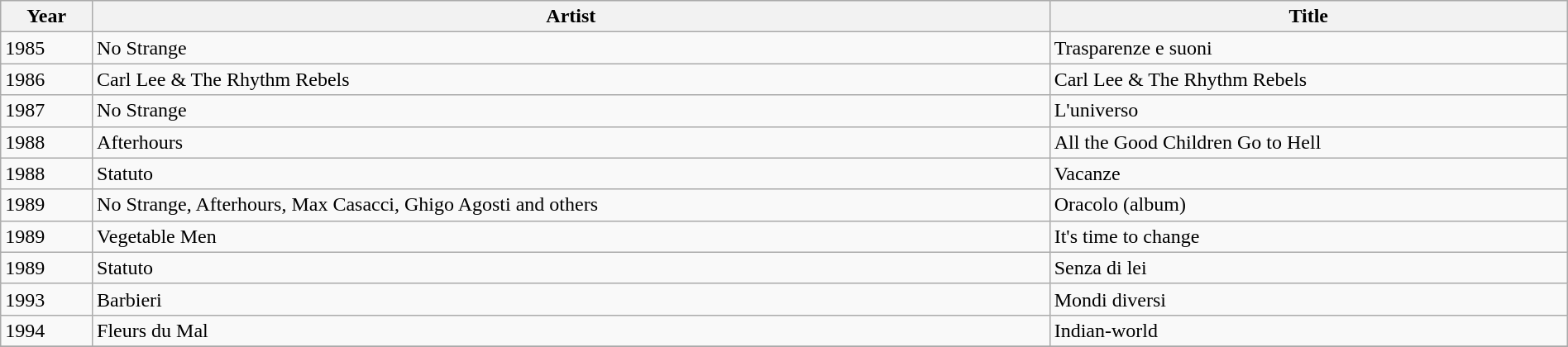<table class="wikitable" width=100% align=center>
<tr bgcolor="#EFEFEF">
<th>Year</th>
<th>Artist</th>
<th>Title</th>
</tr>
<tr>
<td>1985</td>
<td>No Strange</td>
<td>Trasparenze e suoni</td>
</tr>
<tr>
<td>1986</td>
<td>Carl Lee & The Rhythm Rebels</td>
<td>Carl Lee & The Rhythm Rebels</td>
</tr>
<tr>
<td>1987</td>
<td>No Strange</td>
<td>L'universo</td>
</tr>
<tr>
<td>1988</td>
<td>Afterhours</td>
<td>All the Good Children Go to Hell</td>
</tr>
<tr>
<td>1988</td>
<td>Statuto</td>
<td>Vacanze</td>
</tr>
<tr>
<td>1989</td>
<td>No Strange, Afterhours, Max Casacci, Ghigo Agosti and others</td>
<td>Oracolo (album)</td>
</tr>
<tr>
<td>1989</td>
<td>Vegetable Men</td>
<td>It's time to change</td>
</tr>
<tr>
<td>1989</td>
<td>Statuto</td>
<td>Senza di lei</td>
</tr>
<tr>
<td>1993</td>
<td>Barbieri</td>
<td>Mondi diversi</td>
</tr>
<tr>
<td>1994</td>
<td>Fleurs du Mal</td>
<td>Indian-world</td>
</tr>
<tr>
</tr>
</table>
